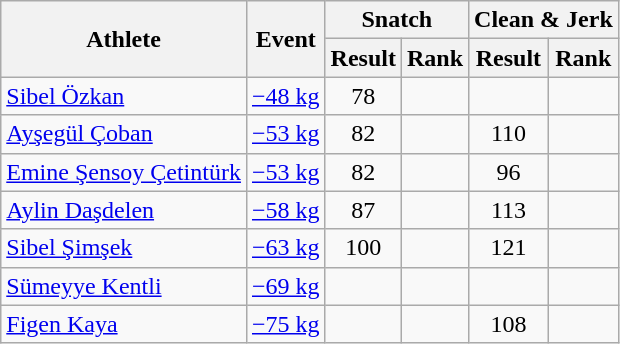<table class="wikitable">
<tr>
<th rowspan="2">Athlete</th>
<th rowspan="2">Event</th>
<th colspan="2">Snatch</th>
<th colspan="2">Clean & Jerk</th>
</tr>
<tr>
<th>Result</th>
<th>Rank</th>
<th>Result</th>
<th>Rank</th>
</tr>
<tr align=center>
<td align=left><a href='#'>Sibel Özkan</a></td>
<td align=left><a href='#'>−48 kg</a></td>
<td>78</td>
<td></td>
<td></td>
<td></td>
</tr>
<tr align=center>
<td align=left><a href='#'>Ayşegül Çoban</a></td>
<td align=left><a href='#'>−53 kg</a></td>
<td>82</td>
<td></td>
<td>110</td>
<td></td>
</tr>
<tr align=center>
<td align=left><a href='#'>Emine Şensoy Çetintürk</a></td>
<td align=left><a href='#'>−53 kg</a></td>
<td>82</td>
<td></td>
<td>96</td>
<td></td>
</tr>
<tr align=center>
<td align=left><a href='#'>Aylin Daşdelen</a></td>
<td align=left><a href='#'>−58 kg</a></td>
<td>87</td>
<td></td>
<td>113</td>
<td></td>
</tr>
<tr align=center>
<td align=left><a href='#'>Sibel Şimşek</a></td>
<td align=left><a href='#'>−63 kg</a></td>
<td>100</td>
<td></td>
<td>121</td>
<td></td>
</tr>
<tr align=center>
<td align=left><a href='#'>Sümeyye Kentli</a></td>
<td align=left><a href='#'>−69 kg</a></td>
<td></td>
<td></td>
<td></td>
<td></td>
</tr>
<tr align=center>
<td align=left><a href='#'>Figen Kaya</a></td>
<td align=left><a href='#'>−75 kg</a></td>
<td></td>
<td></td>
<td>108</td>
<td></td>
</tr>
</table>
